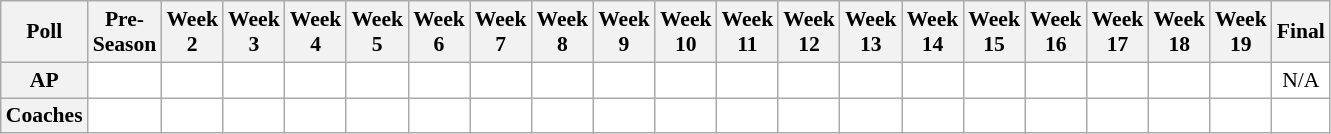<table class="wikitable" style="white-space:nowrap;font-size:90%">
<tr>
<th>Poll</th>
<th>Pre-<br>Season</th>
<th>Week<br>2</th>
<th>Week<br>3</th>
<th>Week<br>4</th>
<th>Week<br>5</th>
<th>Week<br>6</th>
<th>Week<br>7</th>
<th>Week<br>8</th>
<th>Week<br>9</th>
<th>Week<br>10</th>
<th>Week<br>11</th>
<th>Week<br>12</th>
<th>Week<br>13</th>
<th>Week<br>14</th>
<th>Week<br>15</th>
<th>Week<br>16</th>
<th>Week<br>17</th>
<th>Week<br>18</th>
<th>Week<br>19</th>
<th>Final</th>
</tr>
<tr style="text-align:center;">
<th>AP</th>
<td style="background:#FFF;"></td>
<td style="background:#FFF;"></td>
<td style="background:#FFF;"></td>
<td style="background:#FFF;"></td>
<td style="background:#FFF;"></td>
<td style="background:#FFF;"></td>
<td style="background:#FFF;"></td>
<td style="background:#FFF;"></td>
<td style="background:#FFF;"></td>
<td style="background:#FFF;"></td>
<td style="background:#FFF;"></td>
<td style="background:#FFF;"></td>
<td style="background:#FFF;"></td>
<td style="background:#FFF;"></td>
<td style="background:#FFF;"></td>
<td style="background:#FFF;"></td>
<td style="background:#FFF;"></td>
<td style="background:#FFF;"></td>
<td style="background:#FFF;"></td>
<td style="background:#FFF;">N/A</td>
</tr>
<tr style="text-align:center;">
<th>Coaches</th>
<td style="background:#FFF;"></td>
<td style="background:#FFF;"></td>
<td style="background:#FFF;"></td>
<td style="background:#FFF;"></td>
<td style="background:#FFF;"></td>
<td style="background:#FFF;"></td>
<td style="background:#FFF;"></td>
<td style="background:#FFF;"></td>
<td style="background:#FFF;"></td>
<td style="background:#FFF;"></td>
<td style="background:#FFF;"></td>
<td style="background:#FFF;"></td>
<td style="background:#FFF;"></td>
<td style="background:#FFF;"></td>
<td style="background:#FFF;"></td>
<td style="background:#FFF;"></td>
<td style="background:#FFF;"></td>
<td style="background:#FFF;"></td>
<td style="background:#FFF;"></td>
<td style="background:#FFF;"></td>
</tr>
</table>
